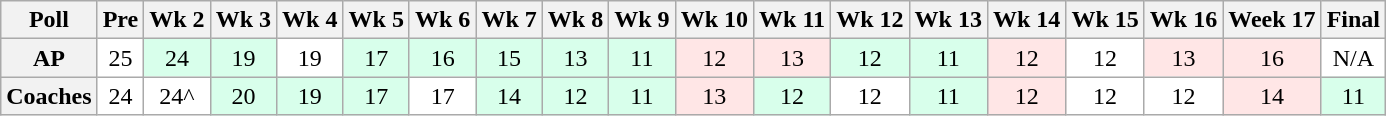<table class="wikitable" style="white-space:nowrap;">
<tr>
<th>Poll</th>
<th>Pre</th>
<th>Wk 2</th>
<th>Wk 3</th>
<th>Wk 4</th>
<th>Wk 5</th>
<th>Wk 6</th>
<th>Wk 7</th>
<th>Wk 8</th>
<th>Wk 9</th>
<th>Wk 10</th>
<th>Wk 11</th>
<th>Wk 12</th>
<th>Wk 13</th>
<th>Wk 14</th>
<th>Wk 15</th>
<th>Wk 16</th>
<th>Week 17</th>
<th>Final</th>
</tr>
<tr style="text-align:center;">
<th>AP</th>
<td style="background:#FFF;">25</td>
<td style="background:#D8FFEB;">24</td>
<td style="background:#D8FFEB;">19</td>
<td style="background:#FFF;">19</td>
<td style="background:#D8FFEB;">17</td>
<td style="background:#D8FFEB;">16</td>
<td style="background:#D8FFEB;">15</td>
<td style="background:#D8FFEB;">13</td>
<td style="background:#D8FFEB;">11</td>
<td style="background:#FFE6E6;">12</td>
<td style="background:#FFE6E6;">13</td>
<td style="background:#D8FFEB;">12</td>
<td style="background:#D8FFEB;">11</td>
<td style="background:#FFE6E6;">12</td>
<td style="background:#FFF;">12</td>
<td style="background:#FFE6E6;">13</td>
<td style="background:#FFE6E6;">16</td>
<td style="background:#FFF;">N/A</td>
</tr>
<tr style="text-align:center;">
<th>Coaches</th>
<td style="background:#FFF;">24</td>
<td style="background:#FFF;">24^</td>
<td style="background:#D8FFEB;">20</td>
<td style="background:#D8FFEB;">19</td>
<td style="background:#D8FFEB;">17</td>
<td style="background:#FFF;">17</td>
<td style="background:#D8FFEB;">14</td>
<td style="background:#D8FFEB;">12</td>
<td style="background:#D8FFEB;">11</td>
<td style="background:#FFE6E6;">13</td>
<td style="background:#D8FFEB;">12</td>
<td style="background:#FFF;">12</td>
<td style="background:#D8FFEB;">11</td>
<td style="background:#FFE6E6;">12</td>
<td style="background:#FFF;">12</td>
<td style="background:#FFF;">12</td>
<td style="background:#FFE6E6;">14</td>
<td style="background:#D8FFEB;">11</td>
</tr>
</table>
